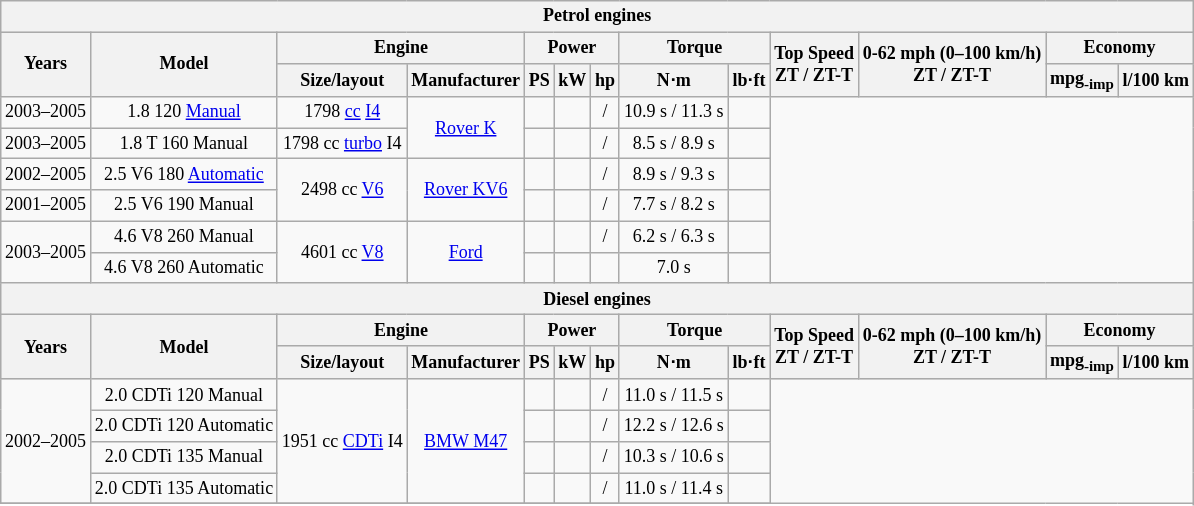<table class="wikitable" style="text-align:center; font-size:75%;">
<tr>
<th colspan=14>Petrol engines</th>
</tr>
<tr style="background:#dcdcdc; text-align:center; vertical-align:middle;">
<th rowspan="2">Years</th>
<th rowspan="2">Model</th>
<th colspan="2">Engine</th>
<th colspan="3">Power</th>
<th colspan="2">Torque</th>
<th rowspan="2">Top Speed<br>ZT / ZT-T</th>
<th rowspan="2">0-62 mph (0–100 km/h)<br>ZT / ZT-T</th>
<th colspan="2">Economy</th>
</tr>
<tr>
<th>Size/layout</th>
<th>Manufacturer</th>
<th>PS</th>
<th>kW</th>
<th>hp</th>
<th>N⋅m</th>
<th>lb⋅ft</th>
<th>mpg<sub>‑imp</sub></th>
<th>l/100 km</th>
</tr>
<tr>
<td>2003–2005</td>
<td>1.8 120 <a href='#'>Manual</a></td>
<td>1798 <a href='#'>cc</a> <a href='#'>I4</a></td>
<td rowspan="2"><a href='#'>Rover K</a></td>
<td></td>
<td></td>
<td> / </td>
<td>10.9 s / 11.3 s</td>
<td></td>
</tr>
<tr>
<td>2003–2005</td>
<td>1.8 T 160 Manual</td>
<td>1798 cc <a href='#'>turbo</a> I4</td>
<td></td>
<td></td>
<td> / </td>
<td>8.5 s / 8.9 s</td>
<td></td>
</tr>
<tr>
<td>2002–2005</td>
<td>2.5 V6 180 <a href='#'>Automatic</a></td>
<td rowspan="2">2498 cc <a href='#'>V6</a></td>
<td rowspan="2"><a href='#'>Rover KV6</a></td>
<td></td>
<td></td>
<td> / </td>
<td>8.9 s / 9.3 s</td>
<td></td>
</tr>
<tr>
<td>2001–2005</td>
<td>2.5 V6 190 Manual</td>
<td></td>
<td></td>
<td> / </td>
<td>7.7 s / 8.2 s</td>
<td></td>
</tr>
<tr>
<td rowspan="2">2003–2005</td>
<td>4.6 V8 260 Manual</td>
<td rowspan="2">4601 cc <a href='#'>V8</a></td>
<td rowspan="2"><a href='#'>Ford</a></td>
<td></td>
<td></td>
<td> / </td>
<td>6.2 s / 6.3 s</td>
<td></td>
</tr>
<tr>
<td>4.6 V8 260 Automatic</td>
<td></td>
<td></td>
<td></td>
<td>7.0 s</td>
<td></td>
</tr>
<tr>
<th colspan=14>Diesel engines</th>
</tr>
<tr style="background:#dcdcdc; text-align:center; vertical-align:middle;">
<th rowspan="2">Years</th>
<th rowspan="2">Model</th>
<th colspan="2">Engine</th>
<th colspan="3">Power</th>
<th colspan="2">Torque</th>
<th rowspan="2">Top Speed<br>ZT / ZT-T</th>
<th rowspan="2">0-62 mph (0–100 km/h)<br>ZT / ZT-T</th>
<th colspan="2">Economy</th>
</tr>
<tr>
<th>Size/layout</th>
<th>Manufacturer</th>
<th>PS</th>
<th>kW</th>
<th>hp</th>
<th>N⋅m</th>
<th>lb⋅ft</th>
<th>mpg<sub>‑imp</sub></th>
<th>l/100 km</th>
</tr>
<tr>
<td rowspan="4">2002–2005</td>
<td>2.0 CDTi 120 Manual</td>
<td rowspan="4">1951 cc <a href='#'>CDTi</a> I4</td>
<td rowspan="4"><a href='#'>BMW M47</a></td>
<td></td>
<td></td>
<td> / </td>
<td>11.0 s / 11.5 s</td>
<td></td>
</tr>
<tr>
<td>2.0 CDTi 120 Automatic</td>
<td></td>
<td></td>
<td> / </td>
<td>12.2 s / 12.6 s</td>
<td></td>
</tr>
<tr>
<td>2.0 CDTi 135 Manual</td>
<td></td>
<td></td>
<td> / </td>
<td>10.3 s / 10.6 s</td>
<td></td>
</tr>
<tr>
<td>2.0 CDTi 135 Automatic</td>
<td></td>
<td></td>
<td> / </td>
<td>11.0 s / 11.4 s</td>
<td></td>
</tr>
<tr>
</tr>
</table>
